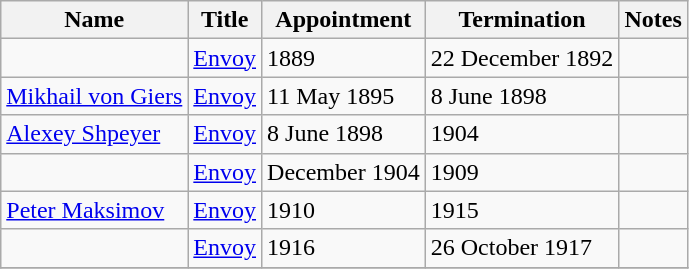<table class="wikitable">
<tr valign="middle">
<th>Name</th>
<th>Title</th>
<th>Appointment</th>
<th>Termination</th>
<th>Notes</th>
</tr>
<tr>
<td></td>
<td><a href='#'>Envoy</a></td>
<td>1889</td>
<td>22 December 1892</td>
<td></td>
</tr>
<tr>
<td><a href='#'>Mikhail von Giers</a></td>
<td><a href='#'>Envoy</a></td>
<td>11 May 1895</td>
<td>8 June 1898</td>
<td></td>
</tr>
<tr>
<td><a href='#'>Alexey Shpeyer</a></td>
<td><a href='#'>Envoy</a></td>
<td>8 June 1898</td>
<td>1904</td>
<td></td>
</tr>
<tr>
<td></td>
<td><a href='#'>Envoy</a></td>
<td>December 1904</td>
<td>1909</td>
<td></td>
</tr>
<tr>
<td><a href='#'>Peter Maksimov</a></td>
<td><a href='#'>Envoy</a></td>
<td>1910</td>
<td>1915</td>
<td></td>
</tr>
<tr>
<td></td>
<td><a href='#'>Envoy</a></td>
<td>1916</td>
<td>26 October 1917</td>
<td></td>
</tr>
<tr>
</tr>
</table>
